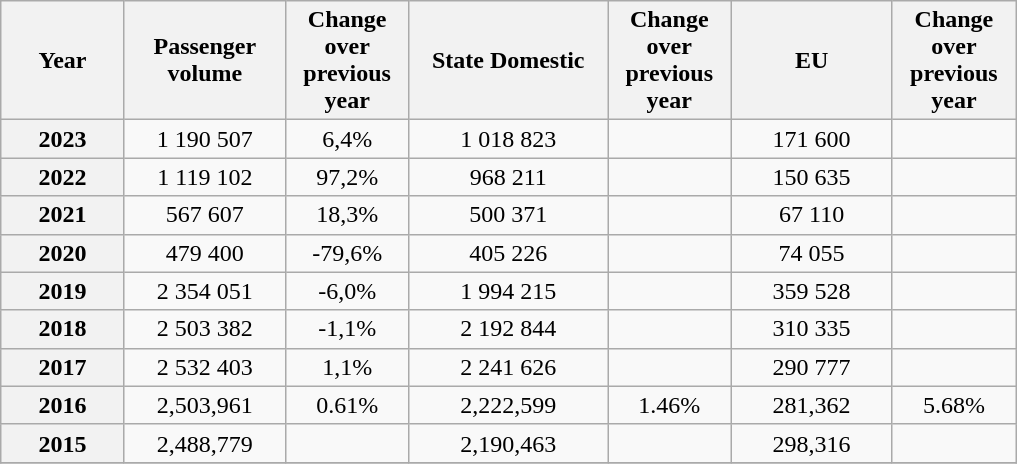<table class="wikitable sortable">
<tr>
<th style="width:75px">Year</th>
<th style="width:100px">Passenger volume</th>
<th style="width:75px">Change over previous year</th>
<th style="width:125px">State Domestic</th>
<th style="width:75px">Change over previous year</th>
<th style="width:100px">EU</th>
<th style="width:75px">Change over previous year</th>
</tr>
<tr style="text-align:center;">
<th>2023</th>
<td>1 190 507</td>
<td>6,4%</td>
<td>1 018 823</td>
<td></td>
<td>171 600</td>
<td></td>
</tr>
<tr style="text-align:center;">
<th>2022</th>
<td>1 119 102</td>
<td>97,2%</td>
<td>968 211</td>
<td></td>
<td>150 635</td>
<td></td>
</tr>
<tr style="text-align:center;">
<th>2021</th>
<td>567 607</td>
<td>18,3%</td>
<td>500 371</td>
<td></td>
<td>67 110</td>
<td></td>
</tr>
<tr style="text-align:center;">
<th>2020</th>
<td>479 400</td>
<td>-79,6%</td>
<td>405 226</td>
<td></td>
<td>74 055</td>
<td></td>
</tr>
<tr style="text-align:center;">
<th>2019</th>
<td>2 354 051</td>
<td>-6,0%</td>
<td>1 994 215</td>
<td></td>
<td>359 528</td>
<td></td>
</tr>
<tr style="text-align:center;">
<th>2018</th>
<td>2 503 382</td>
<td>-1,1%</td>
<td>2 192 844</td>
<td></td>
<td>310 335</td>
<td></td>
</tr>
<tr style="text-align:center;">
<th>2017</th>
<td>2 532 403</td>
<td>1,1%</td>
<td>2 241 626</td>
<td></td>
<td>290 777</td>
<td></td>
</tr>
<tr style="text-align:center;">
<th>2016</th>
<td>2,503,961</td>
<td>0.61%</td>
<td>2,222,599</td>
<td>1.46%</td>
<td>281,362</td>
<td>5.68%</td>
</tr>
<tr style="text-align:center;">
<th>2015</th>
<td>2,488,779</td>
<td></td>
<td>2,190,463</td>
<td></td>
<td>298,316</td>
<td></td>
</tr>
<tr style="text-align:center;">
</tr>
</table>
